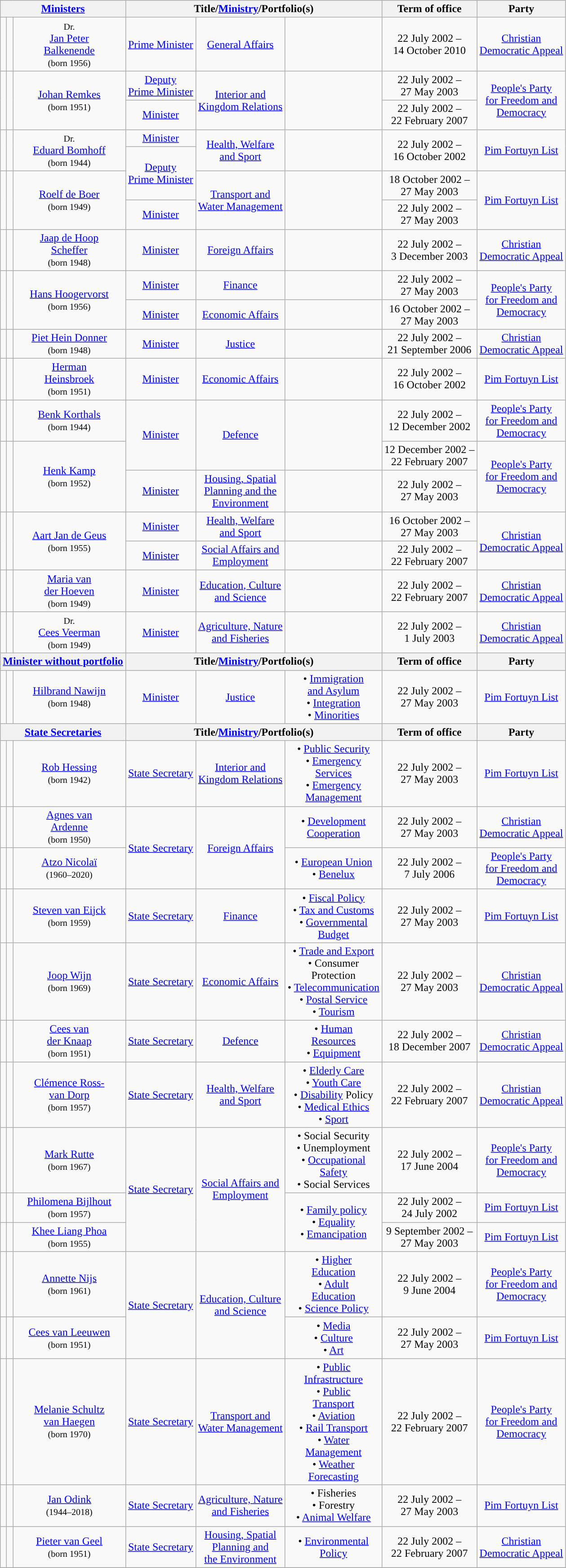<table class="wikitable" style="text-align:center">
<tr>
<th colspan=3><a href='#'>Ministers</a></th>
<th colspan=3>Title/<a href='#'>Ministry</a>/Portfolio(s)</th>
<th>Term of office</th>
<th>Party</th>
</tr>
<tr>
<td style="background:"></td>
<td></td>
<td><small>Dr.</small> <br> <a href='#'>Jan Peter <br> Balkenende</a> <br> <small>(born 1956)</small></td>
<td><a href='#'>Prime Minister</a></td>
<td><a href='#'>General Affairs</a></td>
<td></td>
<td>22 July 2002 – <br> 14 October 2010 <br> </td>
<td><a href='#'>Christian <br> Democratic Appeal</a></td>
</tr>
<tr>
<td rowspan=2 style="background:"></td>
<td rowspan=2></td>
<td rowspan=2><a href='#'>Johan Remkes</a> <br> <small>(born 1951)</small></td>
<td><a href='#'>Deputy <br> Prime Minister</a></td>
<td rowspan=2><a href='#'>Interior and <br> Kingdom Relations</a></td>
<td rowspan=2></td>
<td>22 July 2002 – <br> 27 May 2003</td>
<td rowspan=2><a href='#'>People's Party <br> for Freedom and <br> Democracy</a></td>
</tr>
<tr>
<td><a href='#'>Minister</a></td>
<td>22 July 2002 – <br> 22 February 2007 <br> </td>
</tr>
<tr>
<td rowspan=2 style="background:"></td>
<td rowspan=2></td>
<td rowspan=2><small>Dr.</small> <br> <a href='#'>Eduard Bomhoff</a> <br> <small>(born 1944)</small></td>
<td><a href='#'>Minister</a></td>
<td rowspan=2><a href='#'>Health, Welfare <br> and Sport</a></td>
<td rowspan=2></td>
<td rowspan=2>22 July 2002 – <br> 16 October 2002 <br> </td>
<td rowspan=2><a href='#'>Pim Fortuyn List</a></td>
</tr>
<tr>
<td rowspan=2><a href='#'>Deputy <br> Prime Minister</a></td>
</tr>
<tr>
<td rowspan=2 style="background:"></td>
<td rowspan=2></td>
<td rowspan=2><a href='#'>Roelf de Boer</a> <br> <small>(born 1949)</small></td>
<td rowspan=2><a href='#'>Transport and <br> Water Management</a></td>
<td rowspan=2></td>
<td>18 October 2002 – <br> 27 May 2003</td>
<td rowspan=2><a href='#'>Pim Fortuyn List</a></td>
</tr>
<tr>
<td><a href='#'>Minister</a></td>
<td>22 July 2002 – <br> 27 May 2003</td>
</tr>
<tr>
<td style="background:"></td>
<td></td>
<td><a href='#'>Jaap de Hoop <br> Scheffer</a> <br> <small>(born 1948)</small></td>
<td><a href='#'>Minister</a></td>
<td><a href='#'>Foreign Affairs</a></td>
<td></td>
<td>22 July 2002 – <br> 3 December 2003 <br> </td>
<td><a href='#'>Christian <br> Democratic Appeal</a></td>
</tr>
<tr>
<td rowspan=2 style="background:"></td>
<td rowspan=2></td>
<td rowspan=2><a href='#'>Hans Hoogervorst</a> <br> <small>(born 1956)</small></td>
<td><a href='#'>Minister</a></td>
<td><a href='#'>Finance</a></td>
<td></td>
<td>22 July 2002 – <br> 27 May 2003</td>
<td rowspan=2><a href='#'>People's Party <br> for Freedom and <br> Democracy</a></td>
</tr>
<tr>
<td><a href='#'>Minister</a></td>
<td><a href='#'>Economic Affairs</a></td>
<td></td>
<td>16 October 2002 – <br> 27 May 2003 <br> </td>
</tr>
<tr>
<td style="background:"></td>
<td></td>
<td><a href='#'>Piet Hein Donner</a> <br> <small>(born 1948)</small></td>
<td><a href='#'>Minister</a></td>
<td><a href='#'>Justice</a></td>
<td></td>
<td>22 July 2002 – <br> 21 September 2006 <br> </td>
<td><a href='#'>Christian <br> Democratic Appeal</a></td>
</tr>
<tr>
<td style="background:"></td>
<td></td>
<td><a href='#'>Herman <br> Heinsbroek</a> <br> <small>(born 1951)</small></td>
<td><a href='#'>Minister</a></td>
<td><a href='#'>Economic Affairs</a></td>
<td></td>
<td>22 July 2002 – <br> 16 October 2002 <br> </td>
<td><a href='#'>Pim Fortuyn List</a></td>
</tr>
<tr>
<td style="background:"></td>
<td></td>
<td><a href='#'>Benk Korthals</a> <br> <small>(born 1944)</small></td>
<td rowspan=2><a href='#'>Minister</a></td>
<td rowspan=2><a href='#'>Defence</a></td>
<td rowspan=2></td>
<td>22 July 2002 – <br> 12 December 2002 <br> </td>
<td><a href='#'>People's Party <br> for Freedom and <br> Democracy</a></td>
</tr>
<tr>
<td rowspan=2 style="background:"></td>
<td rowspan=2></td>
<td rowspan=2><a href='#'>Henk Kamp</a> <br> <small>(born 1952)</small></td>
<td>12 December 2002 – <br> 22 February 2007 <br> </td>
<td rowspan=2><a href='#'>People's Party <br> for Freedom and <br> Democracy</a></td>
</tr>
<tr>
<td><a href='#'>Minister</a></td>
<td><a href='#'>Housing, Spatial <br> Planning and the <br> Environment</a></td>
<td></td>
<td>22 July 2002 – <br> 27 May 2003</td>
</tr>
<tr>
<td rowspan=2 style="background:"></td>
<td rowspan=2></td>
<td rowspan=2><a href='#'>Aart Jan de Geus</a> <br> <small>(born 1955)</small></td>
<td><a href='#'>Minister</a></td>
<td><a href='#'>Health, Welfare <br> and Sport</a></td>
<td></td>
<td>16 October 2002 – <br> 27 May 2003 <br> </td>
<td rowspan=2><a href='#'>Christian <br> Democratic Appeal</a></td>
</tr>
<tr>
<td><a href='#'>Minister</a></td>
<td><a href='#'>Social Affairs and <br> Employment</a></td>
<td></td>
<td>22 July 2002 – <br> 22 February 2007 <br> </td>
</tr>
<tr>
<td style="background:"></td>
<td></td>
<td><a href='#'>Maria van <br> der Hoeven</a> <br> <small>(born 1949)</small></td>
<td><a href='#'>Minister</a></td>
<td><a href='#'>Education, Culture <br> and Science</a></td>
<td></td>
<td>22 July 2002 – <br> 22 February 2007 <br> </td>
<td><a href='#'>Christian <br> Democratic Appeal</a></td>
</tr>
<tr>
<td style="background:"></td>
<td></td>
<td><small>Dr.</small> <br> <a href='#'>Cees Veerman</a> <br> <small>(born 1949)</small></td>
<td><a href='#'>Minister</a></td>
<td><a href='#'>Agriculture, Nature <br> and Fisheries</a></td>
<td></td>
<td>22 July 2002 – <br> 1 July 2003 <br> </td>
<td><a href='#'>Christian <br> Democratic Appeal</a></td>
</tr>
<tr>
<th colspan=3><a href='#'>Minister without portfolio</a></th>
<th colspan=3>Title/<a href='#'>Ministry</a>/Portfolio(s)</th>
<th>Term of office</th>
<th>Party</th>
</tr>
<tr>
<td style="background:"></td>
<td></td>
<td><a href='#'>Hilbrand Nawijn</a> <br> <small>(born 1948)</small></td>
<td><a href='#'>Minister</a></td>
<td><a href='#'>Justice</a></td>
<td>• <a href='#'>Immigration <br> and Asylum</a> <br> • <a href='#'>Integration</a> <br> • <a href='#'>Minorities</a></td>
<td>22 July 2002 – <br> 27 May 2003</td>
<td><a href='#'>Pim Fortuyn List</a></td>
</tr>
<tr>
<th colspan=3><a href='#'>State Secretaries</a></th>
<th colspan=3>Title/<a href='#'>Ministry</a>/Portfolio(s)</th>
<th>Term of office</th>
<th>Party</th>
</tr>
<tr>
<td style="background:"></td>
<td></td>
<td><a href='#'>Rob Hessing</a> <br> <small>(born 1942)</small></td>
<td><a href='#'>State Secretary</a></td>
<td><a href='#'>Interior and <br> Kingdom Relations</a></td>
<td>• <a href='#'>Public Security</a> <br> • <a href='#'>Emergency <br> Services</a> <br> • <a href='#'>Emergency <br> Management</a></td>
<td>22 July 2002 – <br> 27 May 2003</td>
<td><a href='#'>Pim Fortuyn List</a></td>
</tr>
<tr>
<td style="background:"></td>
<td></td>
<td><a href='#'>Agnes van <br> Ardenne</a> <br> <small>(born 1950)</small></td>
<td rowspan=2><a href='#'>State Secretary</a> <br> </td>
<td rowspan=2><a href='#'>Foreign Affairs</a></td>
<td>• <a href='#'>Development <br> Cooperation</a></td>
<td>22 July 2002 – <br> 27 May 2003</td>
<td><a href='#'>Christian <br> Democratic Appeal</a></td>
</tr>
<tr>
<td style="background:"></td>
<td></td>
<td><a href='#'>Atzo Nicolaï</a> <br> <small>(1960–2020)</small></td>
<td>• <a href='#'>European Union</a> <br> • <a href='#'>Benelux</a></td>
<td>22 July 2002 – <br> 7 July 2006 <br> </td>
<td><a href='#'>People's Party <br> for Freedom and <br> Democracy</a></td>
</tr>
<tr>
<td style="background:"></td>
<td></td>
<td><a href='#'>Steven van Eijck</a> <br> <small>(born 1959)</small></td>
<td><a href='#'>State Secretary</a></td>
<td><a href='#'>Finance</a></td>
<td>• <a href='#'>Fiscal Policy</a> <br> • <a href='#'>Tax and Customs</a> <br> • <a href='#'>Governmental <br> Budget</a></td>
<td>22 July 2002 – <br> 27 May 2003</td>
<td><a href='#'>Pim Fortuyn List</a></td>
</tr>
<tr>
<td style="background:"></td>
<td></td>
<td><a href='#'>Joop Wijn</a> <br> <small>(born 1969)</small></td>
<td><a href='#'>State Secretary</a></td>
<td><a href='#'>Economic Affairs</a></td>
<td>• <a href='#'>Trade and Export</a> <br> • Consumer <br> Protection <br> • <a href='#'>Telecommunication</a> <br> • <a href='#'>Postal Service</a> <br> • <a href='#'>Tourism</a></td>
<td>22 July 2002 – <br> 27 May 2003</td>
<td><a href='#'>Christian <br> Democratic Appeal</a></td>
</tr>
<tr>
<td style="background:"></td>
<td></td>
<td><a href='#'>Cees van <br> der Knaap</a> <br> <small>(born 1951)</small></td>
<td><a href='#'>State Secretary</a></td>
<td><a href='#'>Defence</a></td>
<td>• <a href='#'>Human <br> Resources</a> <br> • <a href='#'>Equipment</a></td>
<td>22 July 2002 – <br> 18 December 2007 <br> </td>
<td><a href='#'>Christian <br> Democratic Appeal</a></td>
</tr>
<tr>
<td style="background:"></td>
<td></td>
<td><a href='#'>Clémence Ross-<br>van Dorp</a> <br> <small>(born 1957)</small></td>
<td><a href='#'>State Secretary</a></td>
<td><a href='#'>Health, Welfare <br> and Sport</a></td>
<td>• <a href='#'>Elderly Care</a> <br> • <a href='#'>Youth Care</a> <br> • <a href='#'>Disability</a> Policy <br> • <a href='#'>Medical Ethics</a> <br> • <a href='#'>Sport</a></td>
<td>22 July 2002 – <br> 22 February 2007 <br> </td>
<td><a href='#'>Christian <br> Democratic Appeal</a></td>
</tr>
<tr>
<td style="background:"></td>
<td></td>
<td><a href='#'>Mark Rutte</a> <br> <small>(born 1967)</small></td>
<td rowspan=3><a href='#'>State Secretary</a></td>
<td rowspan=3><a href='#'>Social Affairs and <br> Employment</a></td>
<td>• Social Security <br> • Unemployment <br> • <a href='#'>Occupational <br> Safety</a> <br> • Social Services</td>
<td>22 July 2002 – <br> 17 June 2004 <br> </td>
<td><a href='#'>People's Party <br> for Freedom and <br> Democracy</a></td>
</tr>
<tr>
<td style="background:"></td>
<td></td>
<td><a href='#'>Philomena Bijlhout</a> <br> <small>(born 1957)</small></td>
<td rowspan=2>• <a href='#'>Family policy</a> <br> • <a href='#'>Equality</a> <br> • <a href='#'>Emancipation</a></td>
<td>22 July 2002 – <br> 24 July 2002 <br> </td>
<td><a href='#'>Pim Fortuyn List</a></td>
</tr>
<tr>
<td style="background:"></td>
<td></td>
<td><a href='#'>Khee Liang Phoa</a> <br> <small>(born 1955)</small></td>
<td>9 September 2002 – <br> 27 May 2003</td>
<td><a href='#'>Pim Fortuyn List</a></td>
</tr>
<tr>
<td style="background:"></td>
<td></td>
<td><a href='#'>Annette Nijs</a> <br> <small>(born 1961)</small></td>
<td rowspan=2><a href='#'>State Secretary</a></td>
<td rowspan=2><a href='#'>Education, Culture <br> and Science</a></td>
<td>• <a href='#'>Higher <br> Education</a> <br> • <a href='#'>Adult <br> Education</a> <br> • <a href='#'>Science Policy</a></td>
<td>22 July 2002 – <br> 9 June 2004 <br> </td>
<td><a href='#'>People's Party <br> for Freedom and <br> Democracy</a></td>
</tr>
<tr>
<td style="background:"></td>
<td></td>
<td><a href='#'>Cees van Leeuwen</a> <br> <small>(born 1951)</small></td>
<td>• <a href='#'>Media</a> <br> • <a href='#'>Culture</a> <br> • <a href='#'>Art</a></td>
<td>22 July 2002 – <br> 27 May 2003</td>
<td><a href='#'>Pim Fortuyn List</a></td>
</tr>
<tr>
<td style="background:"></td>
<td></td>
<td><a href='#'>Melanie Schultz <br> van Haegen</a> <br> <small>(born 1970)</small></td>
<td><a href='#'>State Secretary</a></td>
<td><a href='#'>Transport and <br> Water Management</a></td>
<td>• <a href='#'>Public <br> Infrastructure</a> <br> • <a href='#'>Public <br> Transport</a> <br> • <a href='#'>Aviation</a> <br> • <a href='#'>Rail Transport</a> <br> • <a href='#'>Water <br> Management</a> <br> • <a href='#'>Weather <br> Forecasting</a></td>
<td>22 July 2002 – <br> 22 February 2007 <br> </td>
<td><a href='#'>People's Party <br> for Freedom and <br> Democracy</a></td>
</tr>
<tr>
<td style="background:"></td>
<td></td>
<td><a href='#'>Jan Odink</a> <br> <small>(1944–2018)</small></td>
<td><a href='#'>State Secretary</a></td>
<td><a href='#'>Agriculture, Nature <br> and Fisheries</a></td>
<td>• Fisheries <br> • Forestry <br> • <a href='#'>Animal Welfare</a></td>
<td>22 July 2002 – <br> 27 May 2003</td>
<td><a href='#'>Pim Fortuyn List</a></td>
</tr>
<tr>
<td style="background:"></td>
<td></td>
<td><a href='#'>Pieter van Geel</a> <br> <small>(born 1951)</small></td>
<td><a href='#'>State Secretary</a></td>
<td><a href='#'>Housing, Spatial <br> Planning and <br> the Environment</a></td>
<td>• <a href='#'>Environmental <br> Policy</a></td>
<td>22 July 2002 – <br> 22 February 2007 <br> </td>
<td><a href='#'>Christian <br> Democratic Appeal</a></td>
</tr>
<tr>
</tr>
</table>
